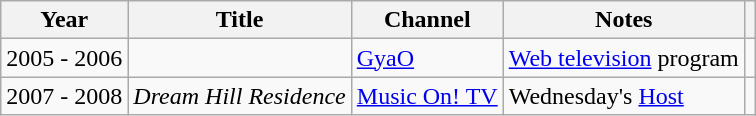<table class="wikitable">
<tr>
<th>Year</th>
<th>Title</th>
<th>Channel</th>
<th>Notes</th>
<th></th>
</tr>
<tr>
<td>2005 - 2006</td>
<td><em></em></td>
<td><a href='#'>GyaO</a></td>
<td><a href='#'>Web television</a> program</td>
<td></td>
</tr>
<tr>
<td>2007 - 2008</td>
<td><em>Dream Hill Residence</em></td>
<td><a href='#'>Music On! TV</a></td>
<td>Wednesday's <a href='#'>Host</a></td>
<td></td>
</tr>
</table>
